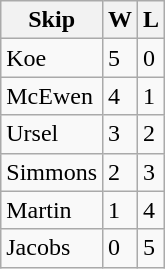<table class="wikitable">
<tr>
<th>Skip</th>
<th>W</th>
<th>L</th>
</tr>
<tr>
<td> Koe</td>
<td>5</td>
<td>0</td>
</tr>
<tr>
<td> McEwen</td>
<td>4</td>
<td>1</td>
</tr>
<tr>
<td> Ursel</td>
<td>3</td>
<td>2</td>
</tr>
<tr>
<td> Simmons</td>
<td>2</td>
<td>3</td>
</tr>
<tr>
<td> Martin</td>
<td>1</td>
<td>4</td>
</tr>
<tr>
<td> Jacobs</td>
<td>0</td>
<td>5</td>
</tr>
</table>
